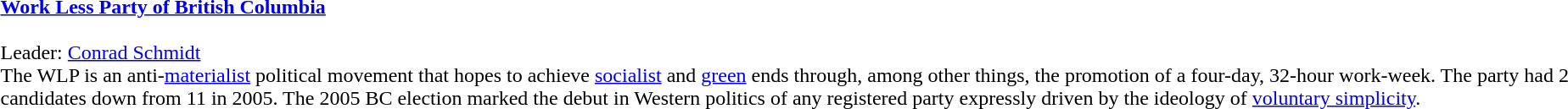<table>
<tr>
<td> </td>
<td><strong><a href='#'>Work Less Party of British Columbia</a></strong><br><br>Leader: <a href='#'>Conrad Schmidt</a><br>The WLP is an anti-<a href='#'>materialist</a> political movement that hopes to achieve <a href='#'>socialist</a> and <a href='#'>green</a> ends through, among other things, the promotion of a four-day, 32-hour work-week.  The party had 2 candidates down from 11 in 2005. The 2005 BC election marked the debut in Western politics of any registered party expressly driven by the ideology of <a href='#'>voluntary simplicity</a>.</td>
</tr>
</table>
